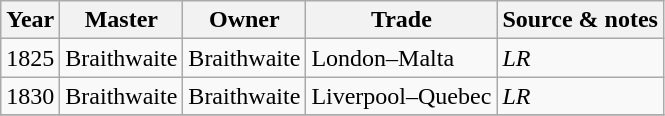<table class=" wikitable">
<tr>
<th>Year</th>
<th>Master</th>
<th>Owner</th>
<th>Trade</th>
<th>Source & notes</th>
</tr>
<tr>
<td>1825</td>
<td>Braithwaite</td>
<td>Braithwaite</td>
<td>London–Malta</td>
<td><em>LR</em></td>
</tr>
<tr>
<td>1830</td>
<td>Braithwaite</td>
<td>Braithwaite</td>
<td>Liverpool–Quebec</td>
<td><em>LR</em></td>
</tr>
<tr>
</tr>
</table>
